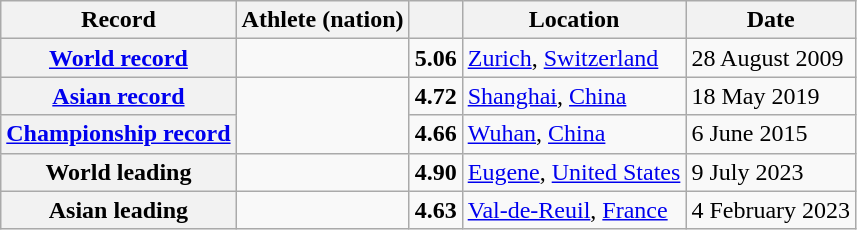<table class="wikitable">
<tr>
<th scope="col">Record</th>
<th scope="col">Athlete (nation)</th>
<th scope="col"></th>
<th scope="col">Location</th>
<th scope="col">Date</th>
</tr>
<tr>
<th scope="row"><a href='#'>World record</a></th>
<td></td>
<td align="center"><strong>5.06</strong></td>
<td><a href='#'>Zurich</a>, <a href='#'>Switzerland</a></td>
<td>28 August 2009</td>
</tr>
<tr>
<th scope="row"><a href='#'>Asian record</a></th>
<td rowspan="2"></td>
<td align="center"><strong>4.72 </strong></td>
<td><a href='#'>Shanghai</a>, <a href='#'>China</a></td>
<td>18 May 2019</td>
</tr>
<tr>
<th scope="row"><a href='#'>Championship record</a></th>
<td align="center"><strong>4.66</strong></td>
<td><a href='#'>Wuhan</a>, <a href='#'>China</a></td>
<td>6 June 2015</td>
</tr>
<tr>
<th scope="row">World leading</th>
<td></td>
<td align="center"><strong>4.90</strong></td>
<td><a href='#'>Eugene</a>, <a href='#'>United States</a></td>
<td>9 July 2023</td>
</tr>
<tr>
<th scope="row">Asian leading</th>
<td></td>
<td align="center"><strong>4.63</strong></td>
<td><a href='#'>Val-de-Reuil</a>, <a href='#'>France</a></td>
<td>4 February 2023</td>
</tr>
</table>
